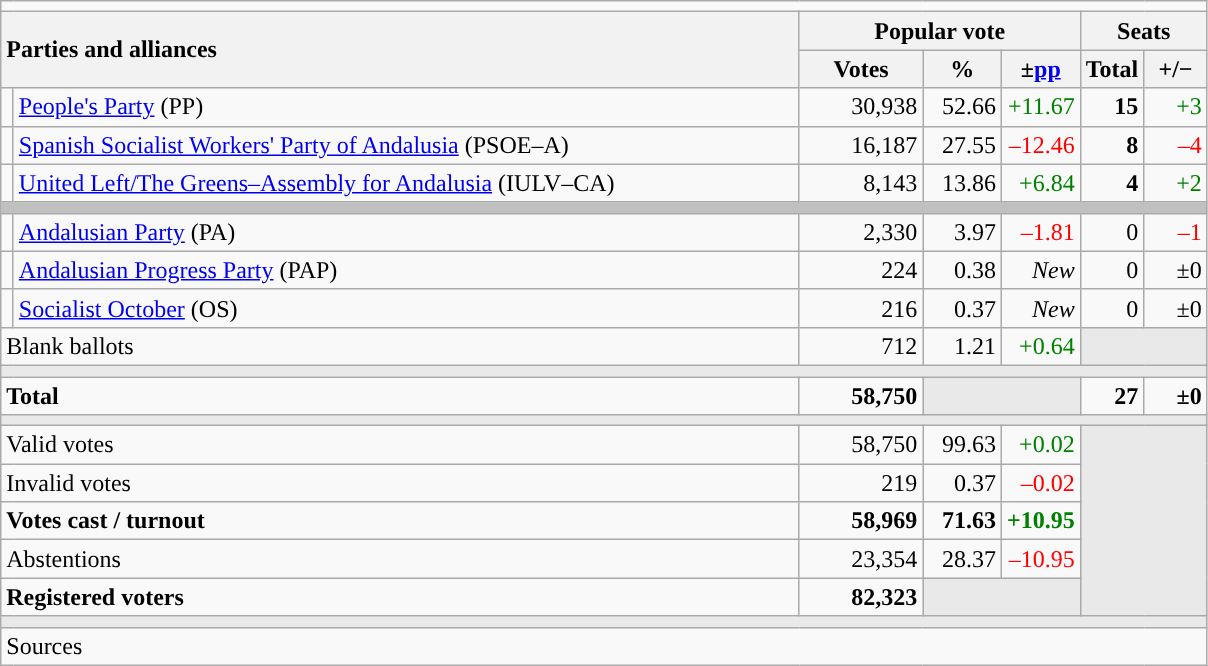<table class="wikitable" style="text-align:right;">
<tr>
<td colspan="7"></td>
</tr>
<tr>
<th style="text-align:left;" rowspan="2" colspan="2" width="525">Parties and alliances</th>
<th colspan="3">Popular vote</th>
<th colspan="2">Seats</th>
</tr>
<tr>
<th width="75">Votes</th>
<th width="45">%</th>
<th width="45">±<a href='#'>pp</a></th>
<th width="35">Total</th>
<th width="35">+/−</th>
</tr>
<tr>
<td width="1" style="color:inherit;background:"></td>
<td align="left"><a href='#'>People's Party</a> (PP)</td>
<td>30,938</td>
<td>52.66</td>
<td style="color:green;">+11.67</td>
<td><strong>15</strong></td>
<td style="color:green;">+3</td>
</tr>
<tr>
<td style="color:inherit;background:"></td>
<td align="left"><a href='#'>Spanish Socialist Workers' Party of Andalusia</a> (PSOE–A)</td>
<td>16,187</td>
<td>27.55</td>
<td style="color:red;">–12.46</td>
<td><strong>8</strong></td>
<td style="color:red;">–4</td>
</tr>
<tr>
<td style="color:inherit;background:"></td>
<td align="left"><a href='#'>United Left/The Greens–Assembly for Andalusia</a> (IULV–CA)</td>
<td>8,143</td>
<td>13.86</td>
<td style="color:green;">+6.84</td>
<td><strong>4</strong></td>
<td style="color:green;">+2</td>
</tr>
<tr>
<td colspan="7" bgcolor="#C0C0C0"></td>
</tr>
<tr>
<td style="color:inherit;background:"></td>
<td align="left"><a href='#'>Andalusian Party</a> (PA)</td>
<td>2,330</td>
<td>3.97</td>
<td style="color:red;">–1.81</td>
<td>0</td>
<td style="color:red;">–1</td>
</tr>
<tr>
<td style="color:inherit;background:"></td>
<td align="left"><a href='#'>Andalusian Progress Party</a> (PAP)</td>
<td>224</td>
<td>0.38</td>
<td><em>New</em></td>
<td>0</td>
<td>±0</td>
</tr>
<tr>
<td style="color:inherit;background:"></td>
<td align="left"><a href='#'>Socialist October</a> (OS)</td>
<td>216</td>
<td>0.37</td>
<td><em>New</em></td>
<td>0</td>
<td>±0</td>
</tr>
<tr>
<td align="left" colspan="2">Blank ballots</td>
<td>712</td>
<td>1.21</td>
<td style="color:green;">+0.64</td>
<td bgcolor="#E9E9E9" colspan="2"></td>
</tr>
<tr>
<td colspan="7" bgcolor="#E9E9E9"></td>
</tr>
<tr style="font-weight:bold;">
<td align="left" colspan="2">Total</td>
<td>58,750</td>
<td bgcolor="#E9E9E9" colspan="2"></td>
<td>27</td>
<td>±0</td>
</tr>
<tr>
<td colspan="7" bgcolor="#E9E9E9"></td>
</tr>
<tr>
<td align="left" colspan="2">Valid votes</td>
<td>58,750</td>
<td>99.63</td>
<td style="color:green;">+0.02</td>
<td bgcolor="#E9E9E9" colspan="2" rowspan="5"></td>
</tr>
<tr>
<td align="left" colspan="2">Invalid votes</td>
<td>219</td>
<td>0.37</td>
<td style="color:red;">–0.02</td>
</tr>
<tr style="font-weight:bold;">
<td align="left" colspan="2">Votes cast / turnout</td>
<td>58,969</td>
<td>71.63</td>
<td style="color:green;">+10.95</td>
</tr>
<tr>
<td align="left" colspan="2">Abstentions</td>
<td>23,354</td>
<td>28.37</td>
<td style="color:red;">–10.95</td>
</tr>
<tr style="font-weight:bold;">
<td align="left" colspan="2">Registered voters</td>
<td>82,323</td>
<td bgcolor="#E9E9E9" colspan="2"></td>
</tr>
<tr>
<td colspan="7" bgcolor="#E9E9E9"></td>
</tr>
<tr>
<td align="left" colspan="7">Sources</td>
</tr>
</table>
